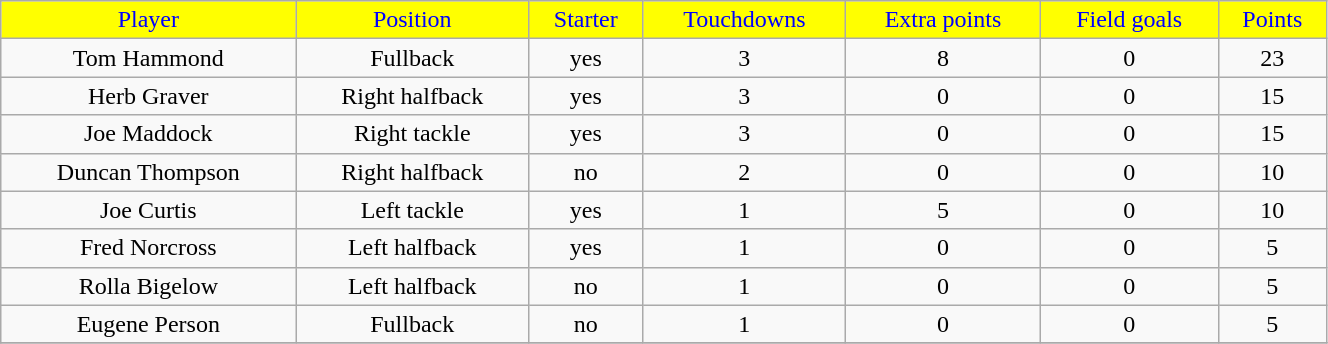<table class="wikitable" width="70%">
<tr align="center"  style="background:yellow;color:blue;">
<td>Player</td>
<td>Position</td>
<td>Starter</td>
<td>Touchdowns</td>
<td>Extra points</td>
<td>Field goals</td>
<td>Points</td>
</tr>
<tr align="center" bgcolor="">
<td>Tom Hammond</td>
<td>Fullback</td>
<td>yes</td>
<td>3</td>
<td>8</td>
<td>0</td>
<td>23</td>
</tr>
<tr align="center" bgcolor="">
<td>Herb Graver</td>
<td>Right halfback</td>
<td>yes</td>
<td>3</td>
<td>0</td>
<td>0</td>
<td>15</td>
</tr>
<tr align="center" bgcolor="">
<td>Joe Maddock</td>
<td>Right tackle</td>
<td>yes</td>
<td>3</td>
<td>0</td>
<td>0</td>
<td>15</td>
</tr>
<tr align="center" bgcolor="">
<td>Duncan Thompson</td>
<td>Right halfback</td>
<td>no</td>
<td>2</td>
<td>0</td>
<td>0</td>
<td>10</td>
</tr>
<tr align="center" bgcolor="">
<td>Joe Curtis</td>
<td>Left tackle</td>
<td>yes</td>
<td>1</td>
<td>5</td>
<td>0</td>
<td>10</td>
</tr>
<tr align="center" bgcolor="">
<td>Fred Norcross</td>
<td>Left halfback</td>
<td>yes</td>
<td>1</td>
<td>0</td>
<td>0</td>
<td>5</td>
</tr>
<tr align="center" bgcolor="">
<td>Rolla Bigelow</td>
<td>Left halfback</td>
<td>no</td>
<td>1</td>
<td>0</td>
<td>0</td>
<td>5</td>
</tr>
<tr align="center" bgcolor="">
<td>Eugene Person</td>
<td>Fullback</td>
<td>no</td>
<td>1</td>
<td>0</td>
<td>0</td>
<td>5</td>
</tr>
<tr align="center" bgcolor="">
</tr>
</table>
